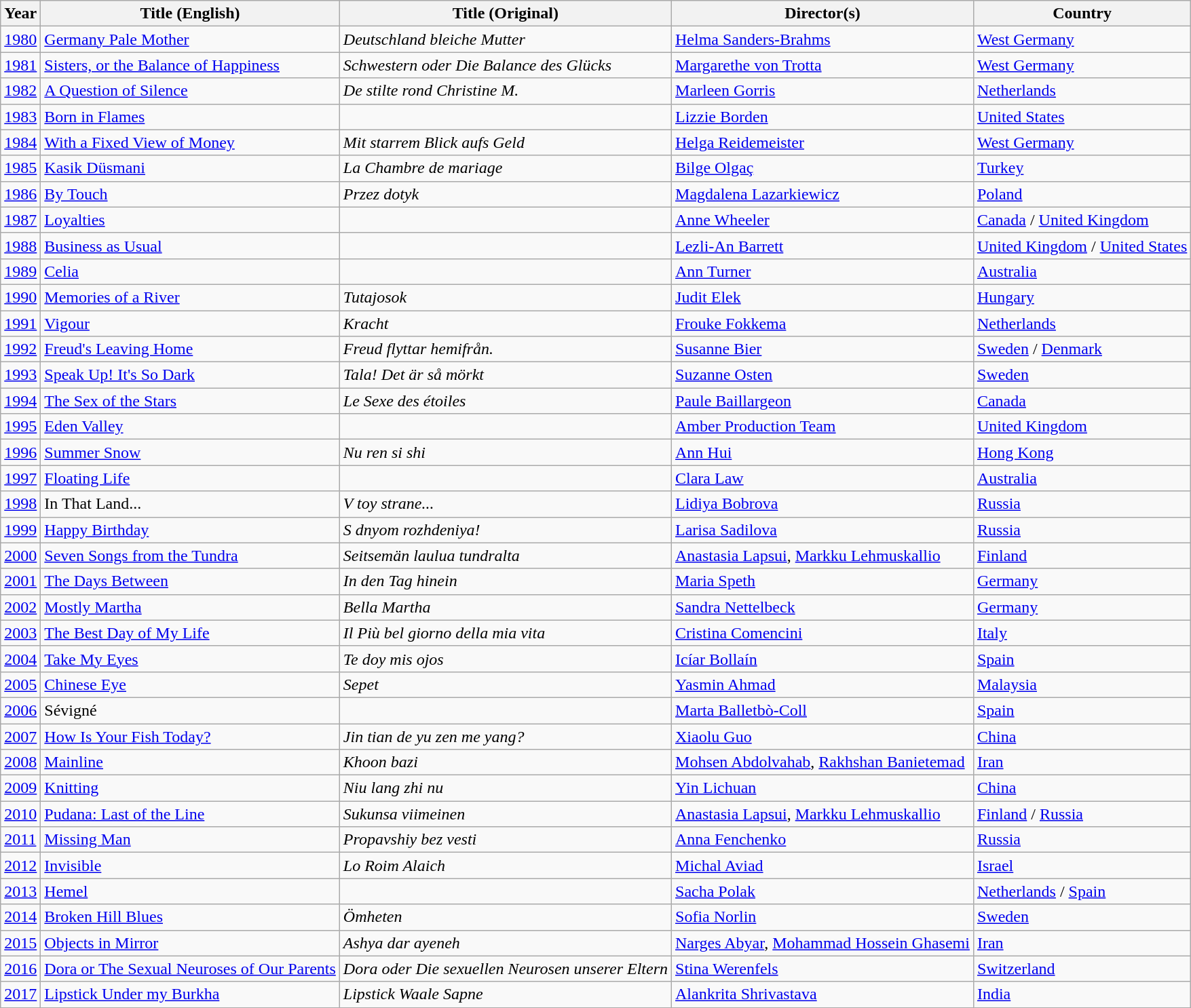<table class="wikitable sortable">
<tr>
<th>Year</th>
<th>Title (English)</th>
<th>Title (Original)</th>
<th>Director(s)</th>
<th>Country</th>
</tr>
<tr>
<td><a href='#'>1980</a></td>
<td><a href='#'>Germany Pale Mother</a></td>
<td><em>Deutschland bleiche Mutter</em></td>
<td><a href='#'>Helma Sanders-Brahms</a></td>
<td><a href='#'>West Germany</a></td>
</tr>
<tr>
<td><a href='#'>1981</a></td>
<td><a href='#'>Sisters, or the Balance of Happiness</a></td>
<td><em>Schwestern oder Die Balance des Glücks</em></td>
<td><a href='#'>Margarethe von Trotta</a></td>
<td><a href='#'>West Germany</a></td>
</tr>
<tr>
<td><a href='#'>1982</a></td>
<td><a href='#'>A Question of Silence</a></td>
<td><em>De stilte rond Christine M.</em></td>
<td><a href='#'>Marleen Gorris</a></td>
<td><a href='#'>Netherlands</a></td>
</tr>
<tr>
<td><a href='#'>1983</a></td>
<td><a href='#'>Born in Flames</a></td>
<td></td>
<td><a href='#'>Lizzie Borden</a></td>
<td><a href='#'>United States</a></td>
</tr>
<tr>
<td><a href='#'>1984</a></td>
<td><a href='#'>With a Fixed View of Money</a></td>
<td><em>Mit starrem Blick aufs Geld</em></td>
<td><a href='#'>Helga Reidemeister</a></td>
<td><a href='#'>West Germany</a></td>
</tr>
<tr>
<td><a href='#'>1985</a></td>
<td><a href='#'>Kasik Düsmani</a></td>
<td><em>La Chambre de mariage</em></td>
<td><a href='#'>Bilge Olgaç</a></td>
<td><a href='#'>Turkey</a></td>
</tr>
<tr>
<td><a href='#'>1986</a></td>
<td><a href='#'>By Touch</a></td>
<td><em>Przez dotyk</em></td>
<td><a href='#'>Magdalena Lazarkiewicz</a></td>
<td><a href='#'>Poland</a></td>
</tr>
<tr>
<td><a href='#'>1987</a></td>
<td><a href='#'>Loyalties</a></td>
<td></td>
<td><a href='#'>Anne Wheeler</a></td>
<td><a href='#'>Canada</a> / <a href='#'>United Kingdom</a></td>
</tr>
<tr>
<td><a href='#'>1988</a></td>
<td><a href='#'>Business as Usual</a></td>
<td></td>
<td><a href='#'>Lezli-An Barrett</a></td>
<td><a href='#'>United Kingdom</a> / <a href='#'>United States</a></td>
</tr>
<tr>
<td><a href='#'>1989</a></td>
<td><a href='#'>Celia</a></td>
<td></td>
<td><a href='#'>Ann Turner</a></td>
<td><a href='#'>Australia</a></td>
</tr>
<tr>
<td><a href='#'>1990</a></td>
<td><a href='#'>Memories of a River</a></td>
<td><em>Tutajosok</em></td>
<td><a href='#'>Judit Elek</a></td>
<td><a href='#'>Hungary</a></td>
</tr>
<tr>
<td><a href='#'>1991</a></td>
<td><a href='#'>Vigour</a></td>
<td><em>Kracht</em></td>
<td><a href='#'>Frouke Fokkema</a></td>
<td><a href='#'>Netherlands</a></td>
</tr>
<tr>
<td><a href='#'>1992</a></td>
<td><a href='#'>Freud's Leaving Home</a></td>
<td><em>Freud flyttar hemifrån.</em></td>
<td><a href='#'>Susanne Bier</a></td>
<td><a href='#'>Sweden</a> / <a href='#'>Denmark</a></td>
</tr>
<tr>
<td><a href='#'>1993</a></td>
<td><a href='#'>Speak Up! It's So Dark</a></td>
<td><em>Tala! Det är så mörkt</em></td>
<td><a href='#'>Suzanne Osten</a></td>
<td><a href='#'>Sweden</a></td>
</tr>
<tr>
<td><a href='#'>1994</a></td>
<td><a href='#'>The Sex of the Stars</a></td>
<td><em>Le Sexe des étoiles</em></td>
<td><a href='#'>Paule Baillargeon</a></td>
<td><a href='#'>Canada</a></td>
</tr>
<tr>
<td><a href='#'>1995</a></td>
<td><a href='#'>Eden Valley</a></td>
<td></td>
<td><a href='#'>Amber Production Team</a></td>
<td><a href='#'>United Kingdom</a></td>
</tr>
<tr>
<td><a href='#'>1996</a></td>
<td><a href='#'>Summer Snow</a></td>
<td><em>Nu ren si shi</em></td>
<td><a href='#'>Ann Hui</a></td>
<td><a href='#'>Hong Kong</a></td>
</tr>
<tr>
<td><a href='#'>1997</a></td>
<td><a href='#'>Floating Life</a></td>
<td></td>
<td><a href='#'>Clara Law</a></td>
<td><a href='#'>Australia</a></td>
</tr>
<tr>
<td><a href='#'>1998</a></td>
<td>In That Land...</td>
<td><em>V toy strane...</em></td>
<td><a href='#'>Lidiya Bobrova</a></td>
<td><a href='#'>Russia</a></td>
</tr>
<tr>
<td><a href='#'>1999</a></td>
<td><a href='#'>Happy Birthday</a></td>
<td><em>S dnyom rozhdeniya!</em></td>
<td><a href='#'>Larisa Sadilova</a></td>
<td><a href='#'>Russia</a></td>
</tr>
<tr>
<td><a href='#'>2000</a></td>
<td><a href='#'>Seven Songs from the Tundra</a></td>
<td><em>Seitsemän laulua tundralta</em></td>
<td><a href='#'>Anastasia Lapsui</a>, <a href='#'>Markku Lehmuskallio</a></td>
<td><a href='#'>Finland</a></td>
</tr>
<tr>
<td><a href='#'>2001</a></td>
<td><a href='#'>The Days Between</a></td>
<td><em>In den Tag hinein</em></td>
<td><a href='#'>Maria Speth</a></td>
<td><a href='#'>Germany</a></td>
</tr>
<tr>
<td><a href='#'>2002</a></td>
<td><a href='#'>Mostly Martha</a></td>
<td><em>Bella Martha</em></td>
<td><a href='#'>Sandra Nettelbeck</a></td>
<td><a href='#'>Germany</a></td>
</tr>
<tr>
<td><a href='#'>2003</a></td>
<td><a href='#'>The Best Day of My Life</a></td>
<td><em>Il Più bel giorno della mia vita</em></td>
<td><a href='#'>Cristina Comencini</a></td>
<td><a href='#'>Italy</a></td>
</tr>
<tr>
<td><a href='#'>2004</a></td>
<td><a href='#'>Take My Eyes</a></td>
<td><em>Te doy mis ojos</em></td>
<td><a href='#'>Icíar Bollaín</a></td>
<td><a href='#'>Spain</a></td>
</tr>
<tr>
<td><a href='#'>2005</a></td>
<td><a href='#'>Chinese Eye</a></td>
<td><em>Sepet</em></td>
<td><a href='#'>Yasmin Ahmad</a></td>
<td><a href='#'>Malaysia</a></td>
</tr>
<tr>
<td><a href='#'>2006</a></td>
<td>Sévigné</td>
<td></td>
<td><a href='#'>Marta Balletbò-Coll</a></td>
<td><a href='#'>Spain</a></td>
</tr>
<tr>
<td><a href='#'>2007</a></td>
<td><a href='#'>How Is Your Fish Today?</a></td>
<td><em>Jin tian de yu zen me yang?</em></td>
<td><a href='#'>Xiaolu Guo</a></td>
<td><a href='#'>China</a></td>
</tr>
<tr>
<td><a href='#'>2008</a></td>
<td><a href='#'>Mainline</a></td>
<td><em>Khoon bazi</em></td>
<td><a href='#'>Mohsen Abdolvahab</a>, <a href='#'>Rakhshan Banietemad</a></td>
<td><a href='#'>Iran</a></td>
</tr>
<tr>
<td><a href='#'>2009</a></td>
<td><a href='#'>Knitting</a></td>
<td><em>Niu lang zhi nu</em></td>
<td><a href='#'>Yin Lichuan</a></td>
<td><a href='#'>China</a></td>
</tr>
<tr>
<td><a href='#'>2010</a></td>
<td><a href='#'>Pudana: Last of the Line</a></td>
<td><em>Sukunsa viimeinen</em></td>
<td><a href='#'>Anastasia Lapsui</a>, <a href='#'>Markku Lehmuskallio</a></td>
<td><a href='#'>Finland</a> / <a href='#'>Russia</a></td>
</tr>
<tr>
<td><a href='#'>2011</a></td>
<td><a href='#'>Missing Man</a></td>
<td><em>Propavshiy bez vesti</em></td>
<td><a href='#'>Anna Fenchenko</a></td>
<td><a href='#'>Russia</a></td>
</tr>
<tr>
<td><a href='#'>2012</a></td>
<td><a href='#'>Invisible</a></td>
<td><em>Lo Roim Alaich</em></td>
<td><a href='#'>Michal Aviad</a></td>
<td><a href='#'>Israel</a></td>
</tr>
<tr>
<td><a href='#'>2013</a></td>
<td><a href='#'>Hemel</a></td>
<td></td>
<td><a href='#'>Sacha Polak</a></td>
<td><a href='#'>Netherlands</a> / <a href='#'>Spain</a></td>
</tr>
<tr>
<td><a href='#'>2014</a></td>
<td><a href='#'>Broken Hill Blues</a></td>
<td><em>Ömheten</em></td>
<td><a href='#'>Sofia Norlin</a></td>
<td><a href='#'>Sweden</a></td>
</tr>
<tr>
<td><a href='#'>2015</a></td>
<td><a href='#'>Objects in Mirror</a></td>
<td><em>Ashya dar ayeneh</em></td>
<td><a href='#'>Narges Abyar</a>, <a href='#'>Mohammad Hossein Ghasemi</a></td>
<td><a href='#'>Iran</a></td>
</tr>
<tr>
<td><a href='#'>2016</a></td>
<td><a href='#'>Dora or The Sexual Neuroses of Our Parents</a></td>
<td><em>Dora oder Die sexuellen Neurosen unserer Eltern</em></td>
<td><a href='#'>Stina Werenfels</a></td>
<td><a href='#'>Switzerland</a></td>
</tr>
<tr>
<td><a href='#'>2017</a></td>
<td><a href='#'>Lipstick Under my Burkha</a></td>
<td><em>Lipstick Waale Sapne</em></td>
<td><a href='#'>Alankrita Shrivastava</a></td>
<td><a href='#'>India</a></td>
</tr>
</table>
